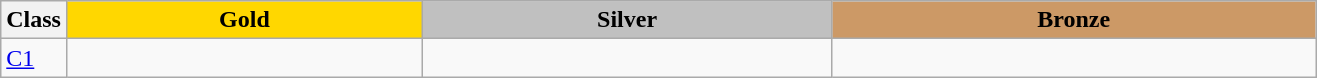<table class=wikitable style="font-size:100%">
<tr>
<th rowspan="1" width="5%">Class</th>
<th rowspan="1" style="background:gold;">Gold</th>
<th colspan="1" style="background:silver;">Silver</th>
<th colspan="1" style="background:#CC9966;">Bronze</th>
</tr>
<tr>
<td><a href='#'>C1</a></td>
<td></td>
<td></td>
<td></td>
</tr>
</table>
